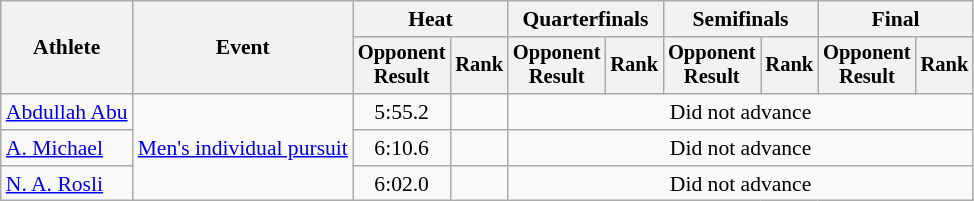<table class="wikitable" style="font-size:90%;">
<tr>
<th rowspan=2>Athlete</th>
<th rowspan=2>Event</th>
<th colspan=2>Heat</th>
<th colspan=2>Quarterfinals</th>
<th colspan=2>Semifinals</th>
<th colspan=2>Final</th>
</tr>
<tr style="font-size:95%">
<th>Opponent<br>Result</th>
<th>Rank</th>
<th>Opponent<br>Result</th>
<th>Rank</th>
<th>Opponent<br>Result</th>
<th>Rank</th>
<th>Opponent<br>Result</th>
<th>Rank</th>
</tr>
<tr align=center>
<td align=left><a href='#'>Abdullah Abu</a></td>
<td align=left rowspan=3><a href='#'>Men's individual pursuit</a></td>
<td>5:55.2</td>
<td></td>
<td colspan=6>Did not advance</td>
</tr>
<tr align=center>
<td align=left><a href='#'>A. Michael</a></td>
<td>6:10.6</td>
<td></td>
<td colspan=6>Did not advance</td>
</tr>
<tr align=center>
<td align=left><a href='#'>N. A. Rosli</a></td>
<td>6:02.0</td>
<td></td>
<td colspan=6>Did not advance</td>
</tr>
</table>
